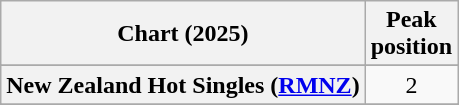<table class="wikitable sortable plainrowheaders" style="text-align:center">
<tr>
<th scope="col">Chart (2025)</th>
<th scope="col">Peak<br>position</th>
</tr>
<tr>
</tr>
<tr>
<th scope="row">New Zealand Hot Singles (<a href='#'>RMNZ</a>)</th>
<td>2</td>
</tr>
<tr>
</tr>
<tr>
</tr>
</table>
